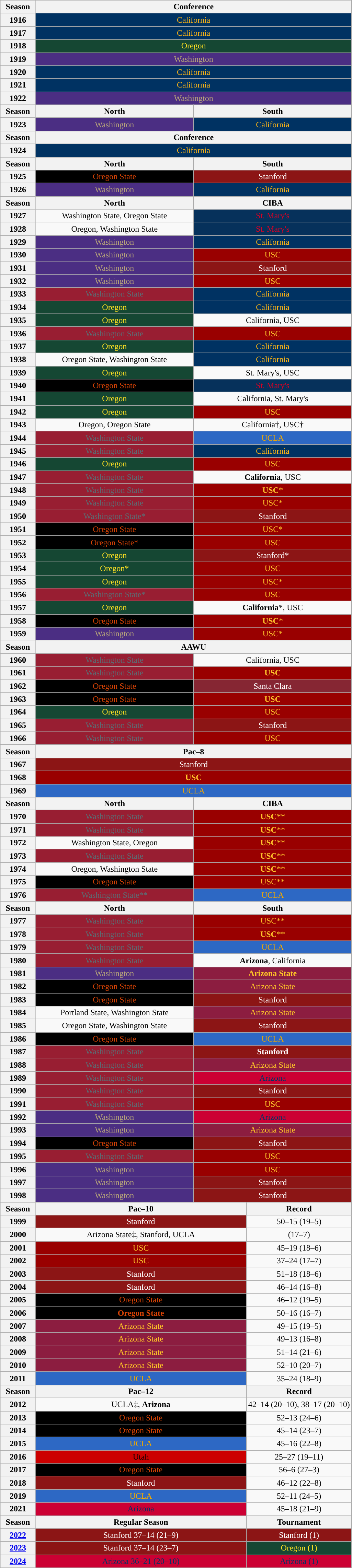<table class="wikitable">
<tr>
<th style="width:10%;">Season</th>
<th colspan=4>Conference</th>
</tr>
<tr>
<th>1916</th>
<td colspan=4 align="center" style="background:#003262; color:#FDB515;">California</td>
</tr>
<tr>
<th>1917</th>
<td colspan=4 align="center" style="background:#003262; color:#FDB515;">California</td>
</tr>
<tr>
<th>1918</th>
<td colspan=4 align="center" style="background:#154733; color:#FEE123;">Oregon</td>
</tr>
<tr>
<th>1919</th>
<td colspan=4 align="center" style="background:#4B2E83; color:#B7A57A;">Washington</td>
</tr>
<tr>
<th>1920</th>
<td colspan=4 align="center" style="background:#003262; color:#FDB515;">California</td>
</tr>
<tr>
<th>1921</th>
<td colspan=4 align="center" style="background:#003262; color:#FDB515;">California</td>
</tr>
<tr>
<th>1922</th>
<td colspan=4 align="center" style="background:#4B2E83; color:#B7A57A;">Washington</td>
</tr>
<tr>
<th>Season</th>
<th colspan=2 style="width:45%;">North</th>
<th colspan=2 style="width:45%;">South</th>
</tr>
<tr>
<th>1923</th>
<td colspan=2 align="center" style="background:#4B2E83; color:#B7A57A;">Washington</td>
<td colspan=2 align="center" style="background:#003262; color:#FDB515;">California</td>
</tr>
<tr>
<th>Season</th>
<th colspan=4 style="width:45%;">Conference</th>
</tr>
<tr>
<th>1924</th>
<td colspan=4 align="center" style="background:#003262; color:#FDB515;">California</td>
</tr>
<tr>
<th>Season</th>
<th colspan=2>North</th>
<th colspan=2>South</th>
</tr>
<tr>
<th>1925</th>
<td colspan=2 align="center" style="background:#000000; color:#DC4405;">Oregon State</td>
<td colspan=2 align="center" style="background:#8C1515; color:#FFFFFF;">Stanford</td>
</tr>
<tr>
<th>1926</th>
<td colspan=2 align="center" style="background:#4B2E83; color:#B7A57A;">Washington</td>
<td colspan=2 align="center" style="background:#003262; color:#FDB515;">California</td>
</tr>
<tr>
<th>Season</th>
<th colspan=2>North</th>
<th colspan=2>CIBA</th>
</tr>
<tr>
<th>1927</th>
<td colspan=2 align="center">Washington State, Oregon State</td>
<td colspan=2 align="center" style="background:#06315B; color:#DB0024;">St. Mary's</td>
</tr>
<tr>
<th>1928</th>
<td colspan=2 align="center">Oregon, Washington State</td>
<td colspan=2 align="center" style="background:#06315B; color:#DB0024;">St. Mary's</td>
</tr>
<tr>
<th>1929</th>
<td colspan=2 align="center" style="background:#4B2E83; color:#B7A57A;">Washington</td>
<td colspan=2 align="center" style="background:#003262; color:#FDB515;">California</td>
</tr>
<tr>
<th>1930</th>
<td colspan=2 align="center" style="background:#4B2E83; color:#B7A57A;">Washington</td>
<td colspan=2 align="center" style="background:#990000; color:#FFC72C;">USC</td>
</tr>
<tr>
<th>1931</th>
<td colspan=2 align="center" style="background:#4B2E83; color:#B7A57A;">Washington</td>
<td colspan=2 align="center" style="background:#8C1515; color:#FFFFFF;">Stanford</td>
</tr>
<tr>
<th>1932</th>
<td colspan=2 align="center" style="background:#4B2E83; color:#B7A57A;">Washington</td>
<td colspan=2 align="center" style="background:#990000; color:#FFC72C;">USC</td>
</tr>
<tr>
<th>1933</th>
<td colspan=2 align="center" style="background:#981E32; color:#5E6A71;">Washington State</td>
<td colspan=2 align="center" style="background:#003262; color:#FDB515;">California</td>
</tr>
<tr>
<th>1934</th>
<td colspan=2 align="center" style="background:#154733; color:#FEE123;">Oregon</td>
<td colspan=2 align="center" style="background:#003262; color:#FDB515;">California</td>
</tr>
<tr>
<th>1935</th>
<td colspan=2 align="center" style="background:#154733; color:#FEE123;">Oregon</td>
<td colspan=2 align="center">California, USC</td>
</tr>
<tr>
<th>1936</th>
<td colspan=2 align="center" style="background:#981E32; color:#5E6A71;">Washington State</td>
<td colspan=2 align="center" style="background:#990000; color:#FFC72C;">USC</td>
</tr>
<tr>
<th>1937</th>
<td colspan=2 align="center" style="background:#154733; color:#FEE123;">Oregon</td>
<td colspan=2 align="center" style="background:#003262; color:#FDB515;">California</td>
</tr>
<tr>
<th>1938</th>
<td colspan=2 align="center">Oregon State, Washington State</td>
<td colspan=2 align="center" style="background:#003262; color:#FDB515;">California</td>
</tr>
<tr>
<th>1939</th>
<td colspan=2 align="center" style="background:#154733; color:#FEE123;">Oregon</td>
<td colspan=2 align="center">St. Mary's, USC</td>
</tr>
<tr>
<th>1940</th>
<td colspan=2 align="center" style="background:#000000; color:#DC4405;">Oregon State</td>
<td colspan=2 align="center" style="background:#06315B; color:#DB0024;">St. Mary's</td>
</tr>
<tr>
<th>1941</th>
<td colspan=2 align="center" style="background:#154733; color:#FEE123;">Oregon</td>
<td colspan=2 align="center">California, St. Mary's</td>
</tr>
<tr>
<th>1942</th>
<td colspan=2 align="center" style="background:#154733; color:#FEE123;">Oregon</td>
<td colspan=2 align="center" style="background:#990000; color:#FFC72C;">USC</td>
</tr>
<tr>
<th>1943</th>
<td colspan=2 align="center">Oregon, Oregon State</td>
<td colspan=2 align="center">California†, USC†</td>
</tr>
<tr>
<th>1944</th>
<td colspan=2 align="center" style="background:#981E32; color:#5E6A71;">Washington State</td>
<td colspan=2 align="center" style="background:#2D68C4; color:#F2A900;">UCLA</td>
</tr>
<tr>
<th>1945</th>
<td colspan=2 align="center" style="background:#981E32; color:#5E6A71;">Washington State</td>
<td colspan=2 align="center" style="background:#003262; color:#FDB515;">California</td>
</tr>
<tr>
<th>1946</th>
<td colspan=2 align="center" style="background:#154733; color:#FEE123;">Oregon</td>
<td colspan=2 align="center" style="background:#990000; color:#FFC72C;">USC</td>
</tr>
<tr>
<th>1947</th>
<td colspan=2 align="center" style="background:#981E32; color:#5E6A71;">Washington State</td>
<td colspan=2 align="center"><strong>California</strong>, USC</td>
</tr>
<tr>
<th>1948</th>
<td colspan=2 align="center" style="background:#981E32; color:#5E6A71;">Washington State</td>
<td colspan=2 align="center" style="background:#990000; color:#FFC72C;"><strong>USC</strong>*</td>
</tr>
<tr>
<th>1949</th>
<td colspan=2 align="center" style="background:#981E32; color:#5E6A71;">Washington State</td>
<td colspan=2 align="center" style="background:#990000; color:#FFC72C;">USC*</td>
</tr>
<tr>
<th>1950</th>
<td colspan=2 align="center" style="background:#981E32; color:#5E6A71;">Washington State*</td>
<td colspan=2 align="center" style="background:#8C1515; color:#FFFFFF;">Stanford</td>
</tr>
<tr>
<th>1951</th>
<td colspan=2 align="center" style="background:#000000; color:#DC4405;">Oregon State</td>
<td colspan=2 align="center" style="background:#990000; color:#FFC72C;">USC*</td>
</tr>
<tr>
<th>1952</th>
<td colspan=2 align="center" style="background:#000000; color:#DC4405;">Oregon State*</td>
<td colspan=2 align="center" style="background:#990000; color:#FFC72C;">USC</td>
</tr>
<tr>
<th>1953</th>
<td colspan=2 align="center" style="background:#154733; color:#FEE123;">Oregon</td>
<td colspan=2 align="center" style="background:#8C1515; color:#FFFFFF;">Stanford*</td>
</tr>
<tr>
<th>1954</th>
<td colspan=2 align="center" style="background:#154733; color:#FEE123;">Oregon*</td>
<td colspan=2 align="center" style="background:#990000; color:#FFC72C;">USC</td>
</tr>
<tr>
<th>1955</th>
<td colspan=2 align="center" style="background:#154733; color:#FEE123;">Oregon</td>
<td colspan=2 align="center" style="background:#990000; color:#FFC72C;">USC*</td>
</tr>
<tr>
<th>1956</th>
<td colspan=2 align="center" style="background:#981E32; color:#5E6A71;">Washington State*</td>
<td colspan=2 align="center" style="background:#990000; color:#FFC72C;">USC</td>
</tr>
<tr>
<th>1957</th>
<td colspan=2 align="center" style="background:#154733; color:#FEE123;">Oregon</td>
<td colspan=2 align="center"><strong>California</strong>*, USC</td>
</tr>
<tr>
<th>1958</th>
<td colspan=2 align="center" style="background:#000000; color:#DC4405;">Oregon State</td>
<td colspan=2 align="center" style="background:#990000; color:#FFC72C;"><strong>USC</strong>*</td>
</tr>
<tr>
<th>1959</th>
<td colspan=2 align="center" style="background:#4B2E83; color:#B7A57A;">Washington</td>
<td colspan=2 align="center" style="background:#990000; color:#FFC72C;">USC*</td>
</tr>
<tr>
<th>Season</th>
<th colspan=4>AAWU</th>
</tr>
<tr>
<th>1960</th>
<td colspan=2 align="center" style="background:#981E32; color:#5E6A71;">Washington State</td>
<td colspan=2 align="center">California, USC</td>
</tr>
<tr>
<th>1961</th>
<td colspan=2 align="center" style="background:#981E32; color:#5E6A71;">Washington State</td>
<td colspan=2 align="center" style="background:#990000; color:#FFC72C;"><strong>USC</strong></td>
</tr>
<tr>
<th>1962</th>
<td colspan=2 align="center" style="background:#000000; color:#DC4405;">Oregon State</td>
<td colspan=2 align="center" style="background:#862633; color:#FFFFFF;">Santa Clara</td>
</tr>
<tr>
<th>1963</th>
<td colspan=2 align="center" style="background:#000000; color:#DC4405;">Oregon State</td>
<td colspan=2 align="center" style="background:#990000; color:#FFC72C;"><strong>USC</strong></td>
</tr>
<tr>
<th>1964</th>
<td colspan=2 align="center" style="background:#154733; color:#FEE123;">Oregon</td>
<td colspan=2 align="center" style="background:#990000; color:#FFC72C;">USC</td>
</tr>
<tr>
<th>1965</th>
<td colspan=2 align="center" style="background:#981E32; color:#5E6A71;">Washington State</td>
<td colspan=2 align="center" style="background:#8C1515; color:#FFFFFF;">Stanford</td>
</tr>
<tr>
<th>1966</th>
<td colspan=2 align="center" style="background:#981E32; color:#5E6A71;">Washington State</td>
<td colspan=2 align="center" style="background:#990000; color:#FFC72C;">USC</td>
</tr>
<tr>
<th>Season</th>
<th colspan=4>Pac–8</th>
</tr>
<tr>
<th>1967</th>
<td colspan=4 align="center" style="background:#8C1515; color:#FFFFFF;">Stanford</td>
</tr>
<tr>
<th>1968</th>
<td colspan=4 align="center" style="background:#990000; color:#FFC72C;"><strong>USC</strong></td>
</tr>
<tr>
<th>1969</th>
<td colspan=4 align="center" style="background:#2D68C4; color:#F2A900;">UCLA</td>
</tr>
<tr>
<th>Season</th>
<th colspan=2>North</th>
<th colspan=2>CIBA</th>
</tr>
<tr>
<th>1970</th>
<td colspan=2 align="center" style="background:#981E32; color:#5E6A71;">Washington State</td>
<td colspan=2 align="center" style="background:#990000; color:#FFC72C;"><strong>USC</strong>**</td>
</tr>
<tr>
<th>1971</th>
<td colspan=2 align="center" style="background:#981E32; color:#5E6A71;">Washington State</td>
<td colspan=2 align="center" style="background:#990000; color:#FFC72C;"><strong>USC</strong>**</td>
</tr>
<tr>
<th>1972</th>
<td colspan=2 align="center">Washington State, Oregon</td>
<td colspan=2 align="center" style="background:#990000; color:#FFC72C;"><strong>USC</strong>**</td>
</tr>
<tr>
<th>1973</th>
<td colspan=2 align="center" style="background:#981E32; color:#5E6A71;">Washington State</td>
<td colspan=2 align="center" style="background:#990000; color:#FFC72C;"><strong>USC</strong>**</td>
</tr>
<tr>
<th>1974</th>
<td colspan=2 align="center">Oregon, Washington State</td>
<td colspan=2 align="center" style="background:#990000; color:#FFC72C;"><strong>USC</strong>**</td>
</tr>
<tr>
<th>1975</th>
<td colspan=2 align="center" style="background:#000000; color:#DC4405;">Oregon State</td>
<td colspan=2 align="center" style="background:#990000; color:#FFC72C;">USC**</td>
</tr>
<tr>
<th>1976</th>
<td colspan=2 align="center" style="background:#981E32; color:#5E6A71;">Washington State**</td>
<td colspan=2 align="center" style="background:#2D68C4; color:#F2A900;">UCLA</td>
</tr>
<tr>
<th>Season</th>
<th colspan=2>North</th>
<th colspan=2>South</th>
</tr>
<tr>
<th>1977</th>
<td colspan=2 align="center" style="background:#981E32; color:#5E6A71;">Washington State</td>
<td colspan=2 align="center" style="background:#990000; color:#FFC72C;">USC**</td>
</tr>
<tr>
<th>1978</th>
<td colspan=2 align="center" style="background:#981E32; color:#5E6A71;">Washington State</td>
<td colspan=2 align="center" style="background:#990000; color:#FFC72C;"><strong>USC</strong>**</td>
</tr>
<tr>
<th>1979</th>
<td colspan=2 align="center" style="background:#981E32; color:#5E6A71;">Washington State</td>
<td colspan=2 align="center" style="background:#2D68C4; color:#F2A900;">UCLA</td>
</tr>
<tr>
<th>1980</th>
<td colspan=2 align="center" style="background:#981E32; color:#5E6A71;">Washington State</td>
<td colspan=2 align="center"><strong>Arizona</strong>, California</td>
</tr>
<tr>
<th>1981</th>
<td colspan=2 align="center" style="background:#4B2E83; color:#B7A57A;">Washington</td>
<td colspan=2 align="center" style="background:#8C1D40; color:#FFC627;"><strong>Arizona State</strong></td>
</tr>
<tr>
<th>1982</th>
<td colspan=2 align="center" style="background:#000000; color:#DC4405;">Oregon State</td>
<td colspan=2 align="center" style="background:#8C1D40; color:#FFC627;">Arizona State</td>
</tr>
<tr>
<th>1983</th>
<td colspan=2 align="center" style="background:#000000; color:#DC4405;">Oregon State</td>
<td colspan=2 align="center" style="background:#8C1515; color:#FFFFFF;">Stanford</td>
</tr>
<tr>
<th>1984</th>
<td colspan=2 align="center">Portland State, Washington State</td>
<td colspan=2 align="center" style="background:#8C1D40; color:#FFC627;">Arizona State</td>
</tr>
<tr>
<th>1985</th>
<td colspan=2 align="center">Oregon State, Washington State</td>
<td colspan=2 align="center" style="background:#8C1515; color:#FFFFFF;">Stanford</td>
</tr>
<tr>
<th>1986</th>
<td colspan=2 align="center" style="background:#000000; color:#DC4405;">Oregon State</td>
<td colspan=2 align="center" style="background:#2D68C4; color:#F2A900;">UCLA</td>
</tr>
<tr>
<th>1987</th>
<td colspan=2 align="center" style="background:#981E32; color:#5E6A71;">Washington State</td>
<td colspan=2 align="center" style="background:#8C1515; color:#FFFFFF;"><strong>Stanford</strong></td>
</tr>
<tr>
<th>1988</th>
<td colspan=2 align="center" style="background:#981E32; color:#5E6A71;">Washington State</td>
<td colspan=2 align="center" style="background:#8C1D40; color:#FFC627;">Arizona State</td>
</tr>
<tr>
<th>1989</th>
<td colspan=2 align="center" style="background:#981E32; color:#5E6A71;">Washington State</td>
<td colspan=2 align="center" style="background:#CC0033; color:#003366;">Arizona</td>
</tr>
<tr>
<th>1990</th>
<td colspan=2 align="center" style="background:#981E32; color:#5E6A71;">Washington State</td>
<td colspan=2 align="center" style="background:#8C1515; color:#FFFFFF;">Stanford</td>
</tr>
<tr>
<th>1991</th>
<td colspan=2 align="center" style="background:#981E32; color:#5E6A71;">Washington State</td>
<td colspan=2 align="center" style="background:#990000; color:#FFC72C;">USC</td>
</tr>
<tr>
<th>1992</th>
<td colspan=2 align="center" style="background:#4B2E83; color:#B7A57A;">Washington</td>
<td colspan=2 align="center" style="background:#CC0033; color:#003366;">Arizona</td>
</tr>
<tr>
<th>1993</th>
<td colspan=2 align="center" style="background:#4B2E83; color:#B7A57A;">Washington</td>
<td colspan=2 align="center" style="background:#8C1D40; color:#FFC627;">Arizona State</td>
</tr>
<tr>
<th>1994</th>
<td colspan=2 align="center" style="background:#000000; color:#DC4405;">Oregon State</td>
<td colspan=2 align="center" style="background:#8C1515; color:#FFFFFF;">Stanford</td>
</tr>
<tr>
<th>1995</th>
<td colspan=2 align="center" style="background:#981E32; color:#5E6A71;">Washington State</td>
<td colspan=2 align="center" style="background:#990000; color:#FFC72C;">USC</td>
</tr>
<tr>
<th>1996</th>
<td colspan=2 align="center" style="background:#4B2E83; color:#B7A57A;">Washington</td>
<td colspan=2 align="center" style="background:#990000; color:#FFC72C;">USC</td>
</tr>
<tr>
<th>1997</th>
<td colspan=2 align="center" style="background:#4B2E83; color:#B7A57A;">Washington</td>
<td colspan=2 align="center" style="background:#8C1515; color:#FFFFFF;">Stanford</td>
</tr>
<tr>
<th>1998</th>
<td colspan=2 align="center" style="background:#4B2E83; color:#B7A57A;">Washington</td>
<td colspan=2 align="center" style="background:#8C1515; color:#FFFFFF;">Stanford</td>
</tr>
<tr>
<th>Season</th>
<th colspan=3 align="center"style="width:60%;">Pac–10</th>
<th colpans=2 align="center"style="width:30%;">Record</th>
</tr>
<tr>
<th>1999</th>
<td colspan=3 align="center" style="background:#8C1515; color:#FFFFFF;">Stanford</td>
<td align="center">50–15 (19–5)</td>
</tr>
<tr>
<th>2000</th>
<td colspan=3 align="center">Arizona State‡, Stanford, UCLA</td>
<td align="center">(17–7)</td>
</tr>
<tr>
<th>2001</th>
<td colspan=3 align="center" style="background:#990000; color:#FFC72C;">USC</td>
<td align="center">45–19 (18–6)</td>
</tr>
<tr>
<th>2002</th>
<td colspan=3 align="center" style="background:#990000; color:#FFC72C;">USC</td>
<td align="center">37–24 (17–7)</td>
</tr>
<tr>
<th>2003</th>
<td colspan=3 align="center" style="background:#8C1515; color:#FFFFFF;">Stanford</td>
<td align="center">51–18 (18–6)</td>
</tr>
<tr>
<th>2004</th>
<td colspan=3 align="center" style="background:#8C1515; color:#FFFFFF;">Stanford</td>
<td align="center">46–14 (16–8)</td>
</tr>
<tr>
<th>2005</th>
<td colspan=3 align="center" style="background:#000000; color:#DC4405;">Oregon State</td>
<td align="center">46–12 (19–5)</td>
</tr>
<tr>
<th>2006</th>
<td colspan=3 align="center" style="background:#000000; color:#DC4405;"><strong>Oregon State</strong></td>
<td align="center">50–16 (16–7)</td>
</tr>
<tr>
<th>2007</th>
<td colspan=3 align="center" style="background:#8C1D40; color:#FFC627;">Arizona State</td>
<td align="center">49–15 (19–5)</td>
</tr>
<tr>
<th>2008</th>
<td colspan=3 align="center" style="background:#8C1D40; color:#FFC627;">Arizona State</td>
<td align="center">49–13 (16–8)</td>
</tr>
<tr>
<th>2009</th>
<td colspan=3 align="center" style="background:#8C1D40; color:#FFC627;">Arizona State</td>
<td align="center">51–14 (21–6)</td>
</tr>
<tr>
<th>2010</th>
<td colspan=3 align="center" style="background:#8C1D40; color:#FFC627;">Arizona State</td>
<td align="center">52–10 (20–7)</td>
</tr>
<tr>
<th>2011</th>
<td colspan=3 align="center" style="background:#2D68C4; color:#F2A900;">UCLA</td>
<td align="center">35–24 (18–9)</td>
</tr>
<tr>
<th>Season</th>
<th colspan=3 align="center"style="width:60%;">Pac–12</th>
<th colspan=2 align="center"style="width:30%;">Record</th>
</tr>
<tr>
<th>2012</th>
<td colspan=3 align="center">UCLA‡, <strong>Arizona</strong></td>
<td align="center">42–14 (20–10), 38–17 (20–10)</td>
</tr>
<tr>
<th>2013</th>
<td colspan=3 align="center" style="background:#000000; color:#DC4405;">Oregon State</td>
<td align="center">52–13 (24–6)</td>
</tr>
<tr>
<th>2014</th>
<td colspan=3 align="center" style="background:#000000; color:#DC4405;">Oregon State</td>
<td align="center">45–14 (23–7)</td>
</tr>
<tr>
<th>2015</th>
<td colspan=3 align="center" style="background:#2D68C4; color:#F2A900;">UCLA</td>
<td align="center">45–16 (22–8)</td>
</tr>
<tr>
<th>2016</th>
<td colspan=3 align="center" style="background:#CC0000; color:#000000;">Utah</td>
<td align="center">25–27 (19–11)</td>
</tr>
<tr>
<th>2017</th>
<td colspan=3 align="center" style="background:#000000; color:#DC4405;">Oregon State</td>
<td align="center">56–6 (27–3)</td>
</tr>
<tr>
<th>2018</th>
<td colspan=3 align="center" style="background:#8C1515; color:#FFFFFF;">Stanford</td>
<td align="center">46–12 (22–8)</td>
</tr>
<tr>
<th>2019</th>
<td colspan=3 align="center" style="background:#2D68C4; color:#F2A900;">UCLA</td>
<td align="center">52–11 (24–5)</td>
</tr>
<tr>
<th>2021</th>
<td colspan=3 align="center" style="background:#CC0033; color:#003366;">Arizona</td>
<td align="center">45–18 (21–9)</td>
</tr>
<tr>
<th>Season</th>
<th colspan=3 align="center"style="width:60%;">Regular Season</th>
<th colspan=2 align="center"style="width:30%;">Tournament</th>
</tr>
<tr>
<th><a href='#'>2022</a></th>
<td colspan=3 align="center" style="background:#8C1515; color:#FFFFFF;">Stanford 37–14 (21–9)</td>
<td align="center" style="background:#8C1515; color:#FFFFFF;">Stanford (1)</td>
</tr>
<tr>
<th><a href='#'>2023</a></th>
<td colspan=3 align="center" style="background:#8C1515; color:#FFFFFF;">Stanford 37–14 (23–7)</td>
<td align="center" style="background:#154733; color:#FEE123;">Oregon (1)</td>
</tr>
<tr>
<th><a href='#'>2024</a></th>
<td colspan=3 align="center" style="background:#CC0033; color:#003366;">Arizona 36–21 (20–10)</td>
<td align="center" style="background:#CC0033; color:#003366;">Arizona (1)</td>
</tr>
</table>
